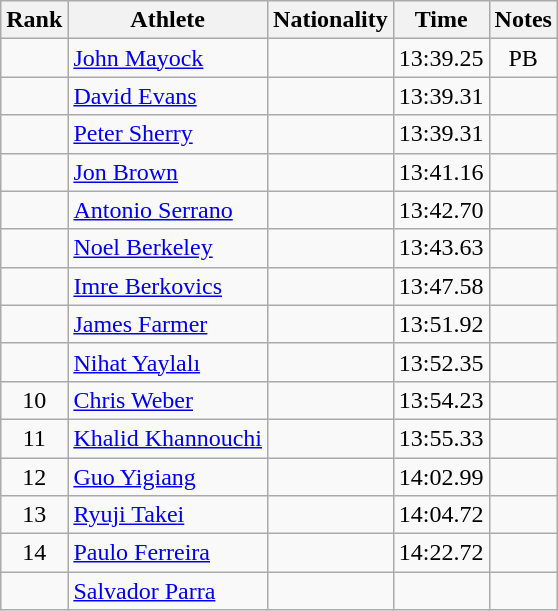<table class="wikitable sortable" style="text-align:center">
<tr>
<th>Rank</th>
<th>Athlete</th>
<th>Nationality</th>
<th>Time</th>
<th>Notes</th>
</tr>
<tr>
<td></td>
<td align=left><a href='#'>John Mayock</a></td>
<td align=left></td>
<td>13:39.25</td>
<td>PB</td>
</tr>
<tr>
<td></td>
<td align=left><a href='#'>David Evans</a></td>
<td align=left></td>
<td>13:39.31</td>
<td></td>
</tr>
<tr>
<td></td>
<td align=left><a href='#'>Peter Sherry</a></td>
<td align=left></td>
<td>13:39.31</td>
<td></td>
</tr>
<tr>
<td></td>
<td align=left><a href='#'>Jon Brown</a></td>
<td align=left></td>
<td>13:41.16</td>
<td></td>
</tr>
<tr>
<td></td>
<td align=left><a href='#'>Antonio Serrano</a></td>
<td align=left></td>
<td>13:42.70</td>
<td></td>
</tr>
<tr>
<td></td>
<td align=left><a href='#'>Noel Berkeley</a></td>
<td align=left></td>
<td>13:43.63</td>
<td></td>
</tr>
<tr>
<td></td>
<td align=left><a href='#'>Imre Berkovics</a></td>
<td align=left></td>
<td>13:47.58</td>
<td></td>
</tr>
<tr>
<td></td>
<td align=left><a href='#'>James Farmer</a></td>
<td align=left></td>
<td>13:51.92</td>
<td></td>
</tr>
<tr>
<td></td>
<td align=left><a href='#'>Nihat Yaylalı</a></td>
<td align=left></td>
<td>13:52.35</td>
<td></td>
</tr>
<tr>
<td>10</td>
<td align=left><a href='#'>Chris Weber</a></td>
<td align=left></td>
<td>13:54.23</td>
<td></td>
</tr>
<tr>
<td>11</td>
<td align=left><a href='#'>Khalid Khannouchi</a></td>
<td align=left></td>
<td>13:55.33</td>
<td></td>
</tr>
<tr>
<td>12</td>
<td align=left><a href='#'>Guo Yigiang</a></td>
<td align=left></td>
<td>14:02.99</td>
<td></td>
</tr>
<tr>
<td>13</td>
<td align=left><a href='#'>Ryuji Takei</a></td>
<td align=left></td>
<td>14:04.72</td>
<td></td>
</tr>
<tr>
<td>14</td>
<td align=left><a href='#'>Paulo Ferreira</a></td>
<td align=left></td>
<td>14:22.72</td>
<td></td>
</tr>
<tr>
<td></td>
<td align="left"><a href='#'>Salvador Parra</a></td>
<td align=left></td>
<td></td>
<td></td>
</tr>
</table>
